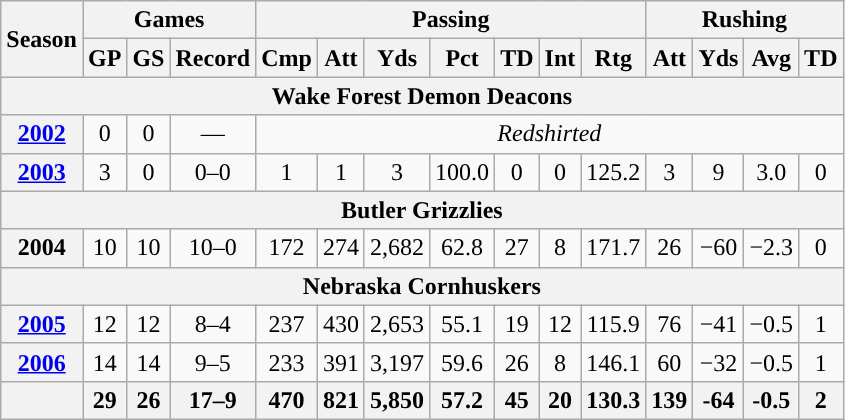<table class=wikitable style="text-align:center;">
<tr>
<th rowspan="2">Season</th>
<th colspan="3">Games</th>
<th colspan="7">Passing</th>
<th colspan="4">Rushing</th>
</tr>
<tr>
<th>GP</th>
<th>GS</th>
<th>Record</th>
<th>Cmp</th>
<th>Att</th>
<th>Yds</th>
<th>Pct</th>
<th>TD</th>
<th>Int</th>
<th>Rtg</th>
<th>Att</th>
<th>Yds</th>
<th>Avg</th>
<th>TD</th>
</tr>
<tr>
<th colspan="15">Wake Forest Demon Deacons</th>
</tr>
<tr>
<th><a href='#'>2002</a></th>
<td>0</td>
<td>0</td>
<td>—</td>
<td colspan="11"> <em>Redshirted</em></td>
</tr>
<tr>
<th><a href='#'>2003</a></th>
<td>3</td>
<td>0</td>
<td>0–0</td>
<td>1</td>
<td>1</td>
<td>3</td>
<td>100.0</td>
<td>0</td>
<td>0</td>
<td>125.2</td>
<td>3</td>
<td>9</td>
<td>3.0</td>
<td>0</td>
</tr>
<tr>
<th colspan="15">Butler Grizzlies</th>
</tr>
<tr>
<th>2004</th>
<td>10</td>
<td>10</td>
<td>10–0</td>
<td>172</td>
<td>274</td>
<td>2,682</td>
<td>62.8</td>
<td>27</td>
<td>8</td>
<td>171.7</td>
<td>26</td>
<td>−60</td>
<td>−2.3</td>
<td>0</td>
</tr>
<tr>
<th colspan="15">Nebraska Cornhuskers</th>
</tr>
<tr>
<th><a href='#'>2005</a></th>
<td>12</td>
<td>12</td>
<td>8–4</td>
<td>237</td>
<td>430</td>
<td>2,653</td>
<td>55.1</td>
<td>19</td>
<td>12</td>
<td>115.9</td>
<td>76</td>
<td>−41</td>
<td>−0.5</td>
<td>1</td>
</tr>
<tr>
<th><a href='#'>2006</a></th>
<td>14</td>
<td>14</td>
<td>9–5</td>
<td>233</td>
<td>391</td>
<td>3,197</td>
<td>59.6</td>
<td>26</td>
<td>8</td>
<td>146.1</td>
<td>60</td>
<td>−32</td>
<td>−0.5</td>
<td>1</td>
</tr>
<tr>
<th></th>
<th>29</th>
<th>26</th>
<th>17–9</th>
<th>470</th>
<th>821</th>
<th>5,850</th>
<th>57.2</th>
<th>45</th>
<th>20</th>
<th>130.3</th>
<th>139</th>
<th>-64</th>
<th>-0.5</th>
<th>2</th>
</tr>
</table>
